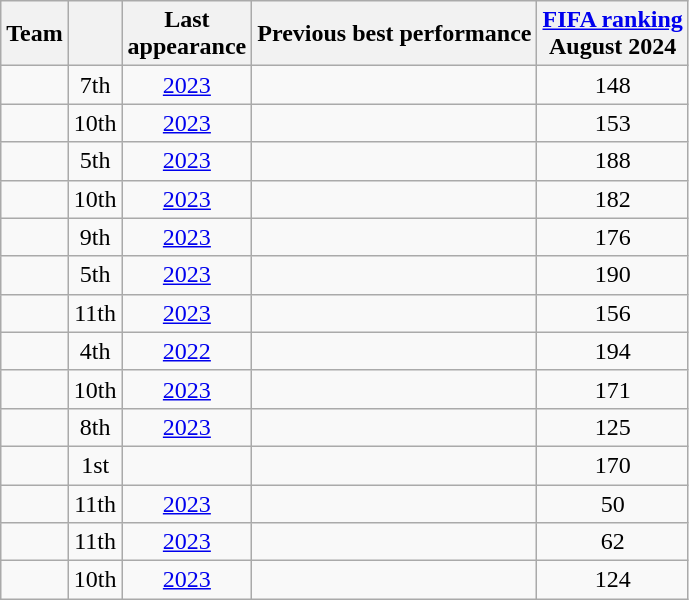<table class="wikitable sortable" style="text-align: center;">
<tr>
<th>Team</th>
<th data-sort-type="number"></th>
<th>Last<br>appearance</th>
<th>Previous best performance</th>
<th data-sort-type="number"><a href='#'>FIFA ranking</a><br>August 2024</th>
</tr>
<tr>
<td align=left></td>
<td>7th</td>
<td><a href='#'>2023</a></td>
<td align=left></td>
<td>148</td>
</tr>
<tr>
<td align=left></td>
<td>10th</td>
<td><a href='#'>2023</a></td>
<td align=left></td>
<td>153</td>
</tr>
<tr>
<td align=left></td>
<td>5th</td>
<td><a href='#'>2023</a></td>
<td align=left></td>
<td>188</td>
</tr>
<tr>
<td align=left></td>
<td>10th</td>
<td><a href='#'>2023</a></td>
<td align=left></td>
<td>182</td>
</tr>
<tr>
<td align=left></td>
<td>9th</td>
<td><a href='#'>2023</a></td>
<td align=left></td>
<td>176</td>
</tr>
<tr>
<td align=left></td>
<td>5th</td>
<td><a href='#'>2023</a></td>
<td align=left></td>
<td>190</td>
</tr>
<tr>
<td align=left></td>
<td>11th</td>
<td><a href='#'>2023</a></td>
<td align=left></td>
<td>156</td>
</tr>
<tr>
<td align=left></td>
<td>4th</td>
<td><a href='#'>2022</a></td>
<td align=left></td>
<td>194</td>
</tr>
<tr>
<td align=left></td>
<td>10th</td>
<td><a href='#'>2023</a></td>
<td align=left></td>
<td>171</td>
</tr>
<tr>
<td align=left></td>
<td>8th</td>
<td><a href='#'>2023</a></td>
<td align=left></td>
<td>125</td>
</tr>
<tr>
<td align=left></td>
<td>1st</td>
<td></td>
<td align=left></td>
<td>170</td>
</tr>
<tr>
<td align=left></td>
<td>11th</td>
<td><a href='#'>2023</a></td>
<td align=left></td>
<td>50</td>
</tr>
<tr>
<td align=left></td>
<td>11th</td>
<td><a href='#'>2023</a></td>
<td align=left></td>
<td>62</td>
</tr>
<tr>
<td align=left></td>
<td>10th</td>
<td><a href='#'>2023</a></td>
<td align=left></td>
<td>124</td>
</tr>
</table>
